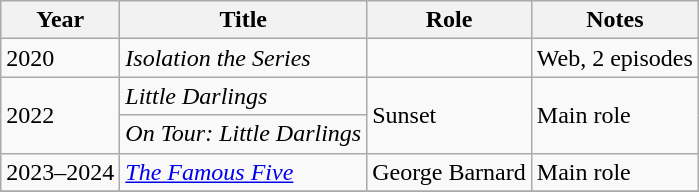<table class="wikitable sortable">
<tr>
<th>Year</th>
<th>Title</th>
<th>Role</th>
<th class="unsortable">Notes</th>
</tr>
<tr>
<td>2020</td>
<td><em>Isolation the Series</em></td>
<td></td>
<td>Web, 2 episodes</td>
</tr>
<tr>
<td rowspan="2">2022</td>
<td><em>Little Darlings</em></td>
<td rowspan="2">Sunset</td>
<td rowspan="2">Main role</td>
</tr>
<tr>
<td><em>On Tour: Little Darlings</em></td>
</tr>
<tr>
<td>2023–2024</td>
<td><em><a href='#'>The Famous Five</a></em></td>
<td>George Barnard</td>
<td>Main role</td>
</tr>
<tr>
</tr>
</table>
